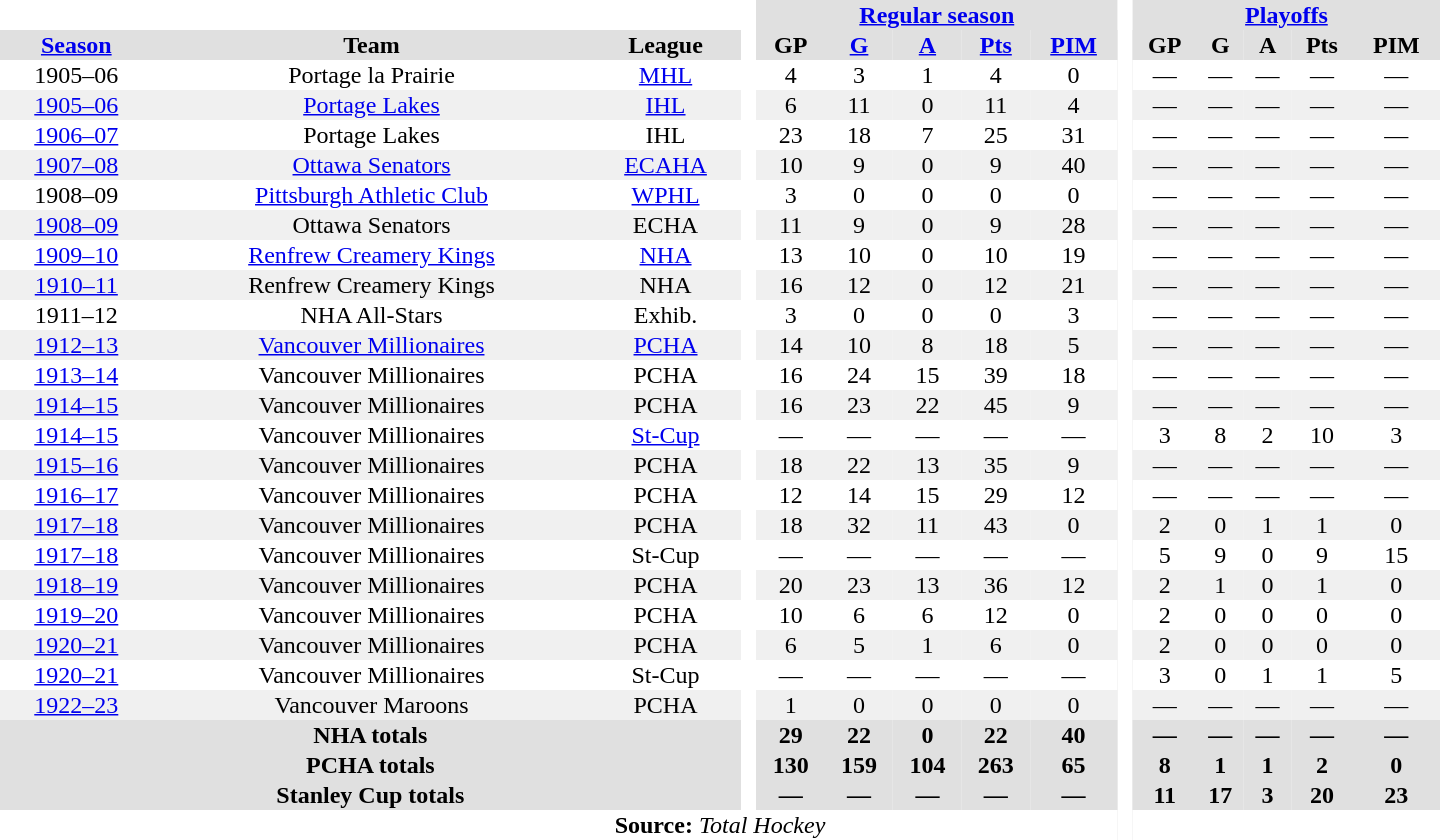<table border="0" cellpadding="1" cellspacing="0" style="text-align:center; width:60em">
<tr bgcolor="#e0e0e0">
<th colspan="3" bgcolor="#ffffff"> </th>
<th rowspan="99" bgcolor="#ffffff"> </th>
<th colspan="5"><a href='#'>Regular season</a></th>
<th rowspan="99" bgcolor="#ffffff"> </th>
<th colspan="5"><a href='#'>Playoffs</a></th>
</tr>
<tr bgcolor="#e0e0e0">
<th><a href='#'>Season</a></th>
<th>Team</th>
<th>League</th>
<th>GP</th>
<th><a href='#'>G</a></th>
<th><a href='#'>A</a></th>
<th><a href='#'>Pts</a></th>
<th><a href='#'>PIM</a></th>
<th>GP</th>
<th>G</th>
<th>A</th>
<th>Pts</th>
<th>PIM</th>
</tr>
<tr>
<td>1905–06</td>
<td>Portage la Prairie</td>
<td><a href='#'>MHL</a></td>
<td>4</td>
<td>3</td>
<td>1</td>
<td>4</td>
<td>0</td>
<td>—</td>
<td>—</td>
<td>—</td>
<td>—</td>
<td>—</td>
</tr>
<tr bgcolor="#f0f0f0">
<td><a href='#'>1905–06</a></td>
<td><a href='#'>Portage Lakes</a></td>
<td><a href='#'>IHL</a></td>
<td>6</td>
<td>11</td>
<td>0</td>
<td>11</td>
<td>4</td>
<td>—</td>
<td>—</td>
<td>—</td>
<td>—</td>
<td>—</td>
</tr>
<tr>
<td><a href='#'>1906–07</a></td>
<td>Portage Lakes</td>
<td>IHL</td>
<td>23</td>
<td>18</td>
<td>7</td>
<td>25</td>
<td>31</td>
<td>—</td>
<td>—</td>
<td>—</td>
<td>—</td>
<td>—</td>
</tr>
<tr bgcolor="#f0f0f0">
<td><a href='#'>1907–08</a></td>
<td><a href='#'>Ottawa Senators</a></td>
<td><a href='#'>ECAHA</a></td>
<td>10</td>
<td>9</td>
<td>0</td>
<td>9</td>
<td>40</td>
<td>—</td>
<td>—</td>
<td>—</td>
<td>—</td>
<td>—</td>
</tr>
<tr>
<td>1908–09</td>
<td><a href='#'>Pittsburgh Athletic Club</a></td>
<td><a href='#'>WPHL</a></td>
<td>3</td>
<td>0</td>
<td>0</td>
<td>0</td>
<td>0</td>
<td>—</td>
<td>—</td>
<td>—</td>
<td>—</td>
<td>—</td>
</tr>
<tr bgcolor="#f0f0f0">
<td><a href='#'>1908–09</a></td>
<td>Ottawa Senators</td>
<td>ECHA</td>
<td>11</td>
<td>9</td>
<td>0</td>
<td>9</td>
<td>28</td>
<td>—</td>
<td>—</td>
<td>—</td>
<td>—</td>
<td>—</td>
</tr>
<tr>
<td><a href='#'>1909–10</a></td>
<td><a href='#'>Renfrew Creamery Kings</a></td>
<td><a href='#'>NHA</a></td>
<td>13</td>
<td>10</td>
<td>0</td>
<td>10</td>
<td>19</td>
<td>—</td>
<td>—</td>
<td>—</td>
<td>—</td>
<td>—</td>
</tr>
<tr bgcolor="#f0f0f0">
<td><a href='#'>1910–11</a></td>
<td>Renfrew Creamery Kings</td>
<td>NHA</td>
<td>16</td>
<td>12</td>
<td>0</td>
<td>12</td>
<td>21</td>
<td>—</td>
<td>—</td>
<td>—</td>
<td>—</td>
<td>—</td>
</tr>
<tr>
<td>1911–12</td>
<td>NHA All-Stars</td>
<td>Exhib.</td>
<td>3</td>
<td>0</td>
<td>0</td>
<td>0</td>
<td>3</td>
<td>—</td>
<td>—</td>
<td>—</td>
<td>—</td>
<td>—</td>
</tr>
<tr bgcolor="#f0f0f0">
<td><a href='#'>1912–13</a></td>
<td><a href='#'>Vancouver Millionaires</a></td>
<td><a href='#'>PCHA</a></td>
<td>14</td>
<td>10</td>
<td>8</td>
<td>18</td>
<td>5</td>
<td>—</td>
<td>—</td>
<td>—</td>
<td>—</td>
<td>—</td>
</tr>
<tr>
<td><a href='#'>1913–14</a></td>
<td>Vancouver Millionaires</td>
<td>PCHA</td>
<td>16</td>
<td>24</td>
<td>15</td>
<td>39</td>
<td>18</td>
<td>—</td>
<td>—</td>
<td>—</td>
<td>—</td>
<td>—</td>
</tr>
<tr bgcolor="#f0f0f0">
<td><a href='#'>1914–15</a></td>
<td>Vancouver Millionaires</td>
<td>PCHA</td>
<td>16</td>
<td>23</td>
<td>22</td>
<td>45</td>
<td>9</td>
<td>—</td>
<td>—</td>
<td>—</td>
<td>—</td>
<td>—</td>
</tr>
<tr>
<td><a href='#'>1914–15</a></td>
<td>Vancouver Millionaires</td>
<td><a href='#'>St-Cup</a></td>
<td>—</td>
<td>—</td>
<td>—</td>
<td>—</td>
<td>—</td>
<td>3</td>
<td>8</td>
<td>2</td>
<td>10</td>
<td>3</td>
</tr>
<tr bgcolor="#f0f0f0">
<td><a href='#'>1915–16</a></td>
<td>Vancouver Millionaires</td>
<td>PCHA</td>
<td>18</td>
<td>22</td>
<td>13</td>
<td>35</td>
<td>9</td>
<td>—</td>
<td>—</td>
<td>—</td>
<td>—</td>
<td>—</td>
</tr>
<tr>
<td><a href='#'>1916–17</a></td>
<td>Vancouver Millionaires</td>
<td>PCHA</td>
<td>12</td>
<td>14</td>
<td>15</td>
<td>29</td>
<td>12</td>
<td>—</td>
<td>—</td>
<td>—</td>
<td>—</td>
<td>—</td>
</tr>
<tr bgcolor="#f0f0f0">
<td><a href='#'>1917–18</a></td>
<td>Vancouver Millionaires</td>
<td>PCHA</td>
<td>18</td>
<td>32</td>
<td>11</td>
<td>43</td>
<td>0</td>
<td>2</td>
<td>0</td>
<td>1</td>
<td>1</td>
<td>0</td>
</tr>
<tr>
<td><a href='#'>1917–18</a></td>
<td>Vancouver Millionaires</td>
<td>St-Cup</td>
<td>—</td>
<td>—</td>
<td>—</td>
<td>—</td>
<td>—</td>
<td>5</td>
<td>9</td>
<td>0</td>
<td>9</td>
<td>15</td>
</tr>
<tr bgcolor="#f0f0f0">
<td><a href='#'>1918–19</a></td>
<td>Vancouver Millionaires</td>
<td>PCHA</td>
<td>20</td>
<td>23</td>
<td>13</td>
<td>36</td>
<td>12</td>
<td>2</td>
<td>1</td>
<td>0</td>
<td>1</td>
<td>0</td>
</tr>
<tr>
<td><a href='#'>1919–20</a></td>
<td>Vancouver Millionaires</td>
<td>PCHA</td>
<td>10</td>
<td>6</td>
<td>6</td>
<td>12</td>
<td>0</td>
<td>2</td>
<td>0</td>
<td>0</td>
<td>0</td>
<td>0</td>
</tr>
<tr bgcolor="#f0f0f0">
<td><a href='#'>1920–21</a></td>
<td>Vancouver Millionaires</td>
<td>PCHA</td>
<td>6</td>
<td>5</td>
<td>1</td>
<td>6</td>
<td>0</td>
<td>2</td>
<td>0</td>
<td>0</td>
<td>0</td>
<td>0</td>
</tr>
<tr>
<td><a href='#'>1920–21</a></td>
<td>Vancouver Millionaires</td>
<td>St-Cup</td>
<td>—</td>
<td>—</td>
<td>—</td>
<td>—</td>
<td>—</td>
<td>3</td>
<td>0</td>
<td>1</td>
<td>1</td>
<td>5</td>
</tr>
<tr bgcolor="#f0f0f0">
<td><a href='#'>1922–23</a></td>
<td>Vancouver Maroons</td>
<td>PCHA</td>
<td>1</td>
<td>0</td>
<td>0</td>
<td>0</td>
<td>0</td>
<td>—</td>
<td>—</td>
<td>—</td>
<td>—</td>
<td>—</td>
</tr>
<tr bgcolor="#e0e0e0">
<th colspan="3">NHA totals</th>
<th>29</th>
<th>22</th>
<th>0</th>
<th>22</th>
<th>40</th>
<th>—</th>
<th>—</th>
<th>—</th>
<th>—</th>
<th>—</th>
</tr>
<tr bgcolor="#e0e0e0">
<th colspan="3">PCHA totals</th>
<th>130</th>
<th>159</th>
<th>104</th>
<th>263</th>
<th>65</th>
<th>8</th>
<th>1</th>
<th>1</th>
<th>2</th>
<th>0</th>
</tr>
<tr bgcolor="#e0e0e0">
<th colspan="3">Stanley Cup totals</th>
<th>—</th>
<th>—</th>
<th>—</th>
<th>—</th>
<th>—</th>
<th>11</th>
<th>17</th>
<th>3</th>
<th>20</th>
<th>23</th>
</tr>
<tr>
<td colspan="17" style="text-align: center;"><strong>Source:</strong> <em>Total Hockey</em></td>
</tr>
</table>
